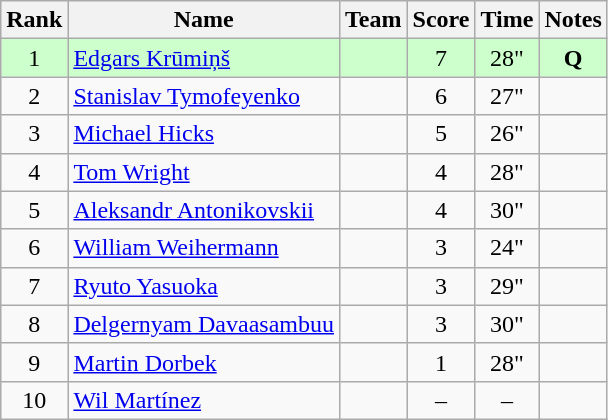<table class="wikitable sortable" style="text-align:center">
<tr>
<th>Rank</th>
<th>Name</th>
<th>Team</th>
<th>Score</th>
<th>Time</th>
<th>Notes</th>
</tr>
<tr bgcolor=ccffcc>
<td>1</td>
<td align=left><a href='#'>Edgars Krūmiņš</a></td>
<td align=left></td>
<td>7</td>
<td>28"</td>
<td><strong>Q</strong></td>
</tr>
<tr>
<td>2</td>
<td align=left><a href='#'>Stanislav Tymofeyenko</a></td>
<td align=left></td>
<td>6</td>
<td>27"</td>
<td></td>
</tr>
<tr>
<td>3</td>
<td align=left><a href='#'>Michael Hicks</a></td>
<td align=left></td>
<td>5</td>
<td>26"</td>
<td></td>
</tr>
<tr>
<td>4</td>
<td align=left><a href='#'>Tom Wright</a></td>
<td align=left></td>
<td>4</td>
<td>28"</td>
<td></td>
</tr>
<tr>
<td>5</td>
<td align=left><a href='#'>Aleksandr Antonikovskii</a></td>
<td align=left></td>
<td>4</td>
<td>30"</td>
<td></td>
</tr>
<tr>
<td>6</td>
<td align=left><a href='#'>William Weihermann</a></td>
<td align=left></td>
<td>3</td>
<td>24"</td>
<td></td>
</tr>
<tr>
<td>7</td>
<td align=left><a href='#'>Ryuto Yasuoka</a></td>
<td align=left></td>
<td>3</td>
<td>29"</td>
<td></td>
</tr>
<tr>
<td>8</td>
<td align=left><a href='#'>Delgernyam Davaasambuu</a></td>
<td align=left></td>
<td>3</td>
<td>30"</td>
<td></td>
</tr>
<tr>
<td>9</td>
<td align=left><a href='#'>Martin Dorbek</a></td>
<td align=left></td>
<td>1</td>
<td>28"</td>
<td></td>
</tr>
<tr>
<td>10</td>
<td align=left><a href='#'>Wil Martínez</a></td>
<td align=left></td>
<td>–</td>
<td>–</td>
<td></td>
</tr>
</table>
